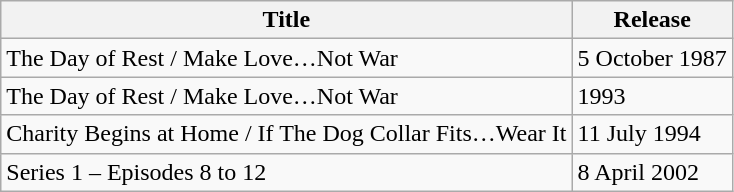<table class="wikitable">
<tr>
<th>Title</th>
<th>Release</th>
</tr>
<tr>
<td>The Day of Rest / Make Love…Not War</td>
<td>5 October 1987</td>
</tr>
<tr>
<td>The Day of Rest / Make Love…Not War </td>
<td>1993</td>
</tr>
<tr>
<td>Charity Begins at Home / If The Dog Collar Fits…Wear It</td>
<td>11 July 1994</td>
</tr>
<tr>
<td>Series 1 – Episodes 8 to 12</td>
<td>8 April 2002</td>
</tr>
</table>
